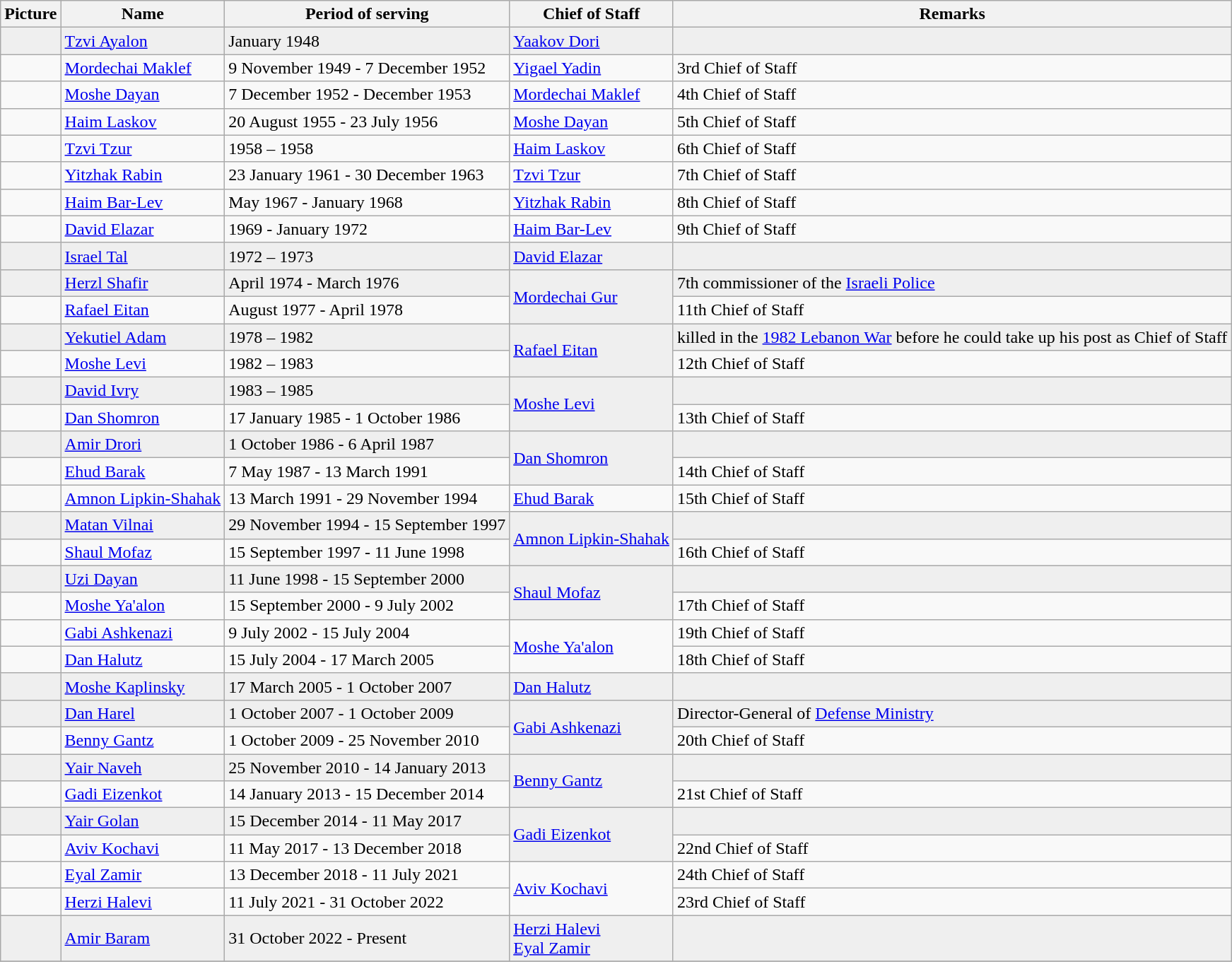<table class="wikitable" border="1">
<tr>
<th>Picture</th>
<th>Name</th>
<th>Period of serving</th>
<th>Chief of Staff</th>
<th>Remarks</th>
</tr>
<tr bgcolor="#EFEFEF">
<td></td>
<td><a href='#'>Tzvi Ayalon</a></td>
<td>January 1948</td>
<td><a href='#'>Yaakov Dori</a></td>
<td></td>
</tr>
<tr>
<td></td>
<td><a href='#'>Mordechai Maklef</a></td>
<td>9 November 1949  - 7 December 1952</td>
<td><a href='#'>Yigael Yadin</a></td>
<td>3rd Chief of Staff</td>
</tr>
<tr>
<td></td>
<td><a href='#'>Moshe Dayan</a></td>
<td>7 December 1952 - December 1953</td>
<td><a href='#'>Mordechai Maklef</a></td>
<td>4th Chief of Staff</td>
</tr>
<tr>
<td></td>
<td><a href='#'>Haim Laskov</a></td>
<td>20 August 1955 - 23 July 1956</td>
<td><a href='#'>Moshe Dayan</a></td>
<td>5th Chief of Staff</td>
</tr>
<tr>
<td></td>
<td><a href='#'>Tzvi Tzur</a></td>
<td>1958 – 1958</td>
<td><a href='#'>Haim Laskov</a></td>
<td>6th Chief of Staff</td>
</tr>
<tr>
<td></td>
<td><a href='#'>Yitzhak Rabin</a></td>
<td>23 January 1961 - 30 December 1963</td>
<td><a href='#'>Tzvi Tzur</a></td>
<td>7th Chief of Staff</td>
</tr>
<tr>
<td></td>
<td><a href='#'>Haim Bar-Lev</a></td>
<td>May 1967 - January 1968</td>
<td><a href='#'>Yitzhak Rabin</a></td>
<td>8th Chief of Staff</td>
</tr>
<tr>
<td></td>
<td><a href='#'>David Elazar</a></td>
<td>1969 - January 1972</td>
<td><a href='#'>Haim Bar-Lev</a></td>
<td>9th Chief of Staff</td>
</tr>
<tr bgcolor="#EFEFEF">
<td></td>
<td><a href='#'>Israel Tal</a></td>
<td>1972 – 1973</td>
<td><a href='#'>David Elazar</a></td>
<td></td>
</tr>
<tr bgcolor="#EFEFEF">
<td></td>
<td><a href='#'>Herzl Shafir</a></td>
<td>April 1974 - March 1976</td>
<td rowspan="2"><a href='#'>Mordechai Gur</a></td>
<td>7th commissioner of the <a href='#'>Israeli Police</a></td>
</tr>
<tr>
<td></td>
<td><a href='#'>Rafael Eitan</a></td>
<td>August 1977 - April 1978</td>
<td>11th Chief of Staff</td>
</tr>
<tr bgcolor="#EFEFEF">
<td></td>
<td><a href='#'>Yekutiel Adam</a></td>
<td>1978 – 1982</td>
<td rowspan="2"><a href='#'>Rafael Eitan</a></td>
<td>killed in the <a href='#'>1982 Lebanon War</a> before he could take up his post as Chief of Staff</td>
</tr>
<tr>
<td></td>
<td><a href='#'>Moshe Levi</a></td>
<td>1982 – 1983</td>
<td>12th Chief of Staff</td>
</tr>
<tr bgcolor="#EFEFEF">
<td></td>
<td><a href='#'>David Ivry</a></td>
<td>1983 – 1985</td>
<td rowspan="2"><a href='#'>Moshe Levi</a></td>
<td></td>
</tr>
<tr>
<td></td>
<td><a href='#'>Dan Shomron</a></td>
<td>17 January 1985 - 1 October 1986</td>
<td>13th Chief of Staff</td>
</tr>
<tr bgcolor="#EFEFEF">
<td></td>
<td><a href='#'>Amir Drori</a></td>
<td>1 October 1986 - 6 April 1987</td>
<td rowspan="2"><a href='#'>Dan Shomron</a></td>
<td></td>
</tr>
<tr>
<td></td>
<td><a href='#'>Ehud Barak</a></td>
<td>7 May 1987 - 13 March 1991</td>
<td>14th Chief of Staff</td>
</tr>
<tr>
<td></td>
<td><a href='#'>Amnon Lipkin-Shahak</a></td>
<td>13 March 1991 - 29 November 1994</td>
<td><a href='#'>Ehud Barak</a></td>
<td>15th Chief of Staff</td>
</tr>
<tr bgcolor="#EFEFEF">
<td></td>
<td><a href='#'>Matan Vilnai</a></td>
<td>29 November 1994 - 15 September 1997</td>
<td rowspan="2"><a href='#'>Amnon Lipkin-Shahak</a></td>
<td></td>
</tr>
<tr>
<td></td>
<td><a href='#'>Shaul Mofaz</a></td>
<td>15 September 1997 - 11 June 1998</td>
<td>16th Chief of Staff</td>
</tr>
<tr bgcolor="#EFEFEF">
<td></td>
<td><a href='#'>Uzi Dayan</a></td>
<td>11 June 1998 - 15 September 2000</td>
<td rowspan="2"><a href='#'>Shaul Mofaz</a></td>
<td></td>
</tr>
<tr>
<td></td>
<td><a href='#'>Moshe Ya'alon</a></td>
<td>15 September 2000 - 9 July 2002</td>
<td>17th Chief of Staff</td>
</tr>
<tr>
<td></td>
<td><a href='#'>Gabi Ashkenazi</a></td>
<td>9 July 2002 - 15 July 2004</td>
<td rowspan="2"><a href='#'>Moshe Ya'alon</a></td>
<td>19th Chief of Staff</td>
</tr>
<tr>
<td></td>
<td><a href='#'>Dan Halutz</a></td>
<td>15 July 2004 - 17 March 2005</td>
<td>18th Chief of Staff</td>
</tr>
<tr bgcolor="#EFEFEF">
<td></td>
<td><a href='#'>Moshe Kaplinsky</a></td>
<td>17 March 2005 - 1 October 2007</td>
<td><a href='#'>Dan Halutz</a></td>
<td></td>
</tr>
<tr bgcolor="#EFEFEF">
<td></td>
<td><a href='#'>Dan Harel</a></td>
<td>1 October 2007 - 1 October 2009</td>
<td rowspan="2"><a href='#'>Gabi Ashkenazi</a></td>
<td>Director-General of <a href='#'>Defense Ministry</a></td>
</tr>
<tr>
<td></td>
<td><a href='#'>Benny  Gantz</a></td>
<td>1 October 2009 - 25 November 2010</td>
<td>20th Chief of Staff</td>
</tr>
<tr bgcolor="#EFEFEF">
<td></td>
<td><a href='#'>Yair Naveh</a></td>
<td>25 November 2010 - 14 January 2013</td>
<td rowspan="2"><a href='#'>Benny  Gantz</a></td>
<td></td>
</tr>
<tr>
<td></td>
<td><a href='#'>Gadi Eizenkot</a></td>
<td>14 January 2013 - 15 December 2014</td>
<td>21st Chief of Staff</td>
</tr>
<tr bgcolor="#EFEFEF">
<td></td>
<td><a href='#'>Yair Golan</a></td>
<td>15 December 2014 - 11 May 2017</td>
<td rowspan="2"><a href='#'>Gadi Eizenkot</a></td>
<td></td>
</tr>
<tr>
<td></td>
<td><a href='#'>Aviv Kochavi</a></td>
<td>11 May 2017 - 13 December 2018</td>
<td>22nd Chief of Staff</td>
</tr>
<tr>
<td></td>
<td><a href='#'>Eyal Zamir</a></td>
<td>13 December 2018 - 11 July 2021</td>
<td rowspan="2"><a href='#'>Aviv Kochavi</a></td>
<td>24th Chief of Staff</td>
</tr>
<tr>
<td></td>
<td><a href='#'>Herzi Halevi</a></td>
<td>11 July 2021 - 31 October 2022</td>
<td>23rd Chief of Staff</td>
</tr>
<tr bgcolor="#EFEFEF">
<td></td>
<td><a href='#'>Amir Baram</a></td>
<td>31 October 2022 - Present</td>
<td><a href='#'>Herzi Halevi</a><br><a href='#'>Eyal Zamir</a></td>
<td></td>
</tr>
<tr>
</tr>
</table>
